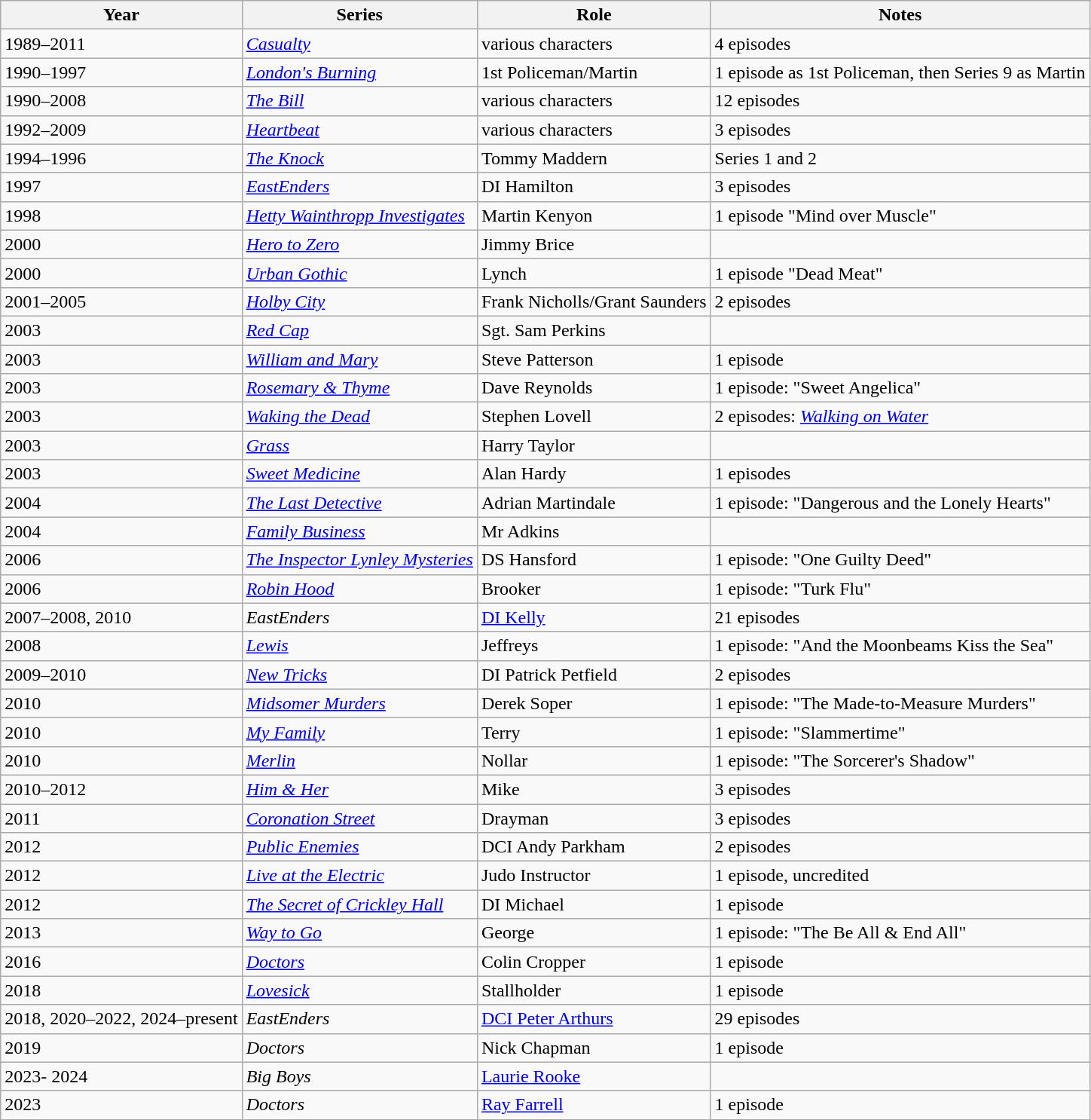<table class="wikitable sortable">
<tr>
<th>Year</th>
<th>Series</th>
<th>Role</th>
<th>Notes</th>
</tr>
<tr>
<td>1989–2011</td>
<td><em><a href='#'>Casualty</a></em></td>
<td>various characters</td>
<td>4 episodes</td>
</tr>
<tr>
<td>1990–1997</td>
<td><em><a href='#'>London's Burning</a></em></td>
<td>1st Policeman/Martin</td>
<td>1 episode as 1st Policeman, then Series 9 as Martin</td>
</tr>
<tr>
<td>1990–2008</td>
<td><em><a href='#'>The Bill</a></em></td>
<td>various characters</td>
<td>12 episodes</td>
</tr>
<tr>
<td>1992–2009</td>
<td><em><a href='#'>Heartbeat</a></em></td>
<td>various characters</td>
<td>3 episodes</td>
</tr>
<tr>
<td>1994–1996</td>
<td><em><a href='#'>The Knock</a></em></td>
<td>Tommy Maddern</td>
<td>Series 1 and 2</td>
</tr>
<tr>
<td>1997</td>
<td><em><a href='#'>EastEnders</a></em></td>
<td>DI Hamilton</td>
<td>3 episodes</td>
</tr>
<tr>
<td>1998</td>
<td><em><a href='#'>Hetty Wainthropp Investigates</a></em></td>
<td>Martin Kenyon</td>
<td>1 episode "Mind over Muscle"</td>
</tr>
<tr>
<td>2000</td>
<td><em><a href='#'>Hero to Zero</a></em></td>
<td>Jimmy Brice</td>
<td></td>
</tr>
<tr>
<td>2000</td>
<td><em><a href='#'>Urban Gothic</a></em></td>
<td>Lynch</td>
<td>1 episode "Dead Meat"</td>
</tr>
<tr>
<td>2001–2005</td>
<td><em><a href='#'>Holby City</a></em></td>
<td>Frank Nicholls/Grant Saunders</td>
<td>2 episodes</td>
</tr>
<tr>
<td>2003</td>
<td><em><a href='#'>Red Cap</a></em></td>
<td>Sgt. Sam Perkins</td>
<td></td>
</tr>
<tr>
<td>2003</td>
<td><em><a href='#'>William and Mary</a></em></td>
<td>Steve Patterson</td>
<td>1 episode</td>
</tr>
<tr>
<td>2003</td>
<td><em><a href='#'>Rosemary & Thyme</a></em></td>
<td>Dave Reynolds</td>
<td>1 episode: "Sweet Angelica"</td>
</tr>
<tr>
<td>2003</td>
<td><em><a href='#'>Waking the Dead</a></em></td>
<td>Stephen Lovell</td>
<td>2 episodes: <em><a href='#'>Walking on Water</a></em></td>
</tr>
<tr>
<td>2003</td>
<td><em><a href='#'>Grass</a></em></td>
<td>Harry Taylor</td>
<td></td>
</tr>
<tr>
<td>2003</td>
<td><em><a href='#'>Sweet Medicine</a></em></td>
<td>Alan Hardy</td>
<td>1 episodes</td>
</tr>
<tr>
<td>2004</td>
<td><em><a href='#'>The Last Detective</a></em></td>
<td>Adrian Martindale</td>
<td>1 episode: "Dangerous and the Lonely Hearts"</td>
</tr>
<tr>
<td>2004</td>
<td><em><a href='#'>Family Business</a></em></td>
<td>Mr Adkins</td>
<td></td>
</tr>
<tr>
<td>2006</td>
<td><em><a href='#'>The Inspector Lynley Mysteries</a></em></td>
<td>DS Hansford</td>
<td>1 episode: "One Guilty Deed"</td>
</tr>
<tr>
<td>2006</td>
<td><em><a href='#'>Robin Hood</a></em></td>
<td>Brooker</td>
<td>1 episode: "Turk Flu"</td>
</tr>
<tr>
<td>2007–2008, 2010</td>
<td><em>EastEnders</em></td>
<td><a href='#'>DI Kelly</a></td>
<td>21 episodes</td>
</tr>
<tr>
<td>2008</td>
<td><em><a href='#'>Lewis</a></em></td>
<td>Jeffreys</td>
<td>1 episode: "And the Moonbeams Kiss the Sea"</td>
</tr>
<tr>
<td>2009–2010</td>
<td><em><a href='#'>New Tricks</a></em></td>
<td>DI Patrick Petfield</td>
<td>2 episodes</td>
</tr>
<tr>
<td>2010</td>
<td><em><a href='#'>Midsomer Murders</a></em></td>
<td>Derek Soper</td>
<td>1 episode: "The Made-to-Measure Murders"</td>
</tr>
<tr>
<td>2010</td>
<td><em><a href='#'>My Family</a></em></td>
<td>Terry</td>
<td>1 episode: "Slammertime"</td>
</tr>
<tr>
<td>2010</td>
<td><em><a href='#'>Merlin</a></em></td>
<td>Nollar</td>
<td>1 episode: "The Sorcerer's Shadow"</td>
</tr>
<tr>
<td>2010–2012</td>
<td><em><a href='#'>Him & Her</a></em></td>
<td>Mike</td>
<td>3 episodes</td>
</tr>
<tr>
<td>2011</td>
<td><em><a href='#'>Coronation Street</a></em></td>
<td>Drayman</td>
<td>3 episodes</td>
</tr>
<tr>
<td>2012</td>
<td><em><a href='#'>Public Enemies</a></em></td>
<td>DCI Andy Parkham</td>
<td>2 episodes</td>
</tr>
<tr>
<td>2012</td>
<td><em><a href='#'>Live at the Electric</a></em></td>
<td>Judo Instructor</td>
<td>1 episode, uncredited</td>
</tr>
<tr>
<td>2012</td>
<td><em><a href='#'>The Secret of Crickley Hall</a></em></td>
<td>DI Michael</td>
<td>1 episode</td>
</tr>
<tr>
<td>2013</td>
<td><em><a href='#'>Way to Go</a></em></td>
<td>George</td>
<td>1 episode: "The Be All & End All"</td>
</tr>
<tr>
<td>2016</td>
<td><em><a href='#'>Doctors</a></em></td>
<td>Colin Cropper</td>
<td>1 episode</td>
</tr>
<tr>
<td>2018</td>
<td><em><a href='#'>Lovesick</a></em></td>
<td>Stallholder</td>
<td>1 episode</td>
</tr>
<tr>
<td>2018, 2020–2022, 2024–present</td>
<td><em>EastEnders</em></td>
<td><a href='#'>DCI Peter Arthurs</a></td>
<td>29 episodes</td>
</tr>
<tr>
<td>2019</td>
<td><em>Doctors</em></td>
<td>Nick Chapman</td>
<td>1 episode</td>
</tr>
<tr>
<td>2023- 2024</td>
<td><em>Big Boys</em></td>
<td><a href='#'>Laurie Rooke</a></td>
</tr>
<tr>
<td>2023</td>
<td><em>Doctors</em></td>
<td><a href='#'>Ray Farrell</a></td>
<td>1 episode</td>
</tr>
</table>
